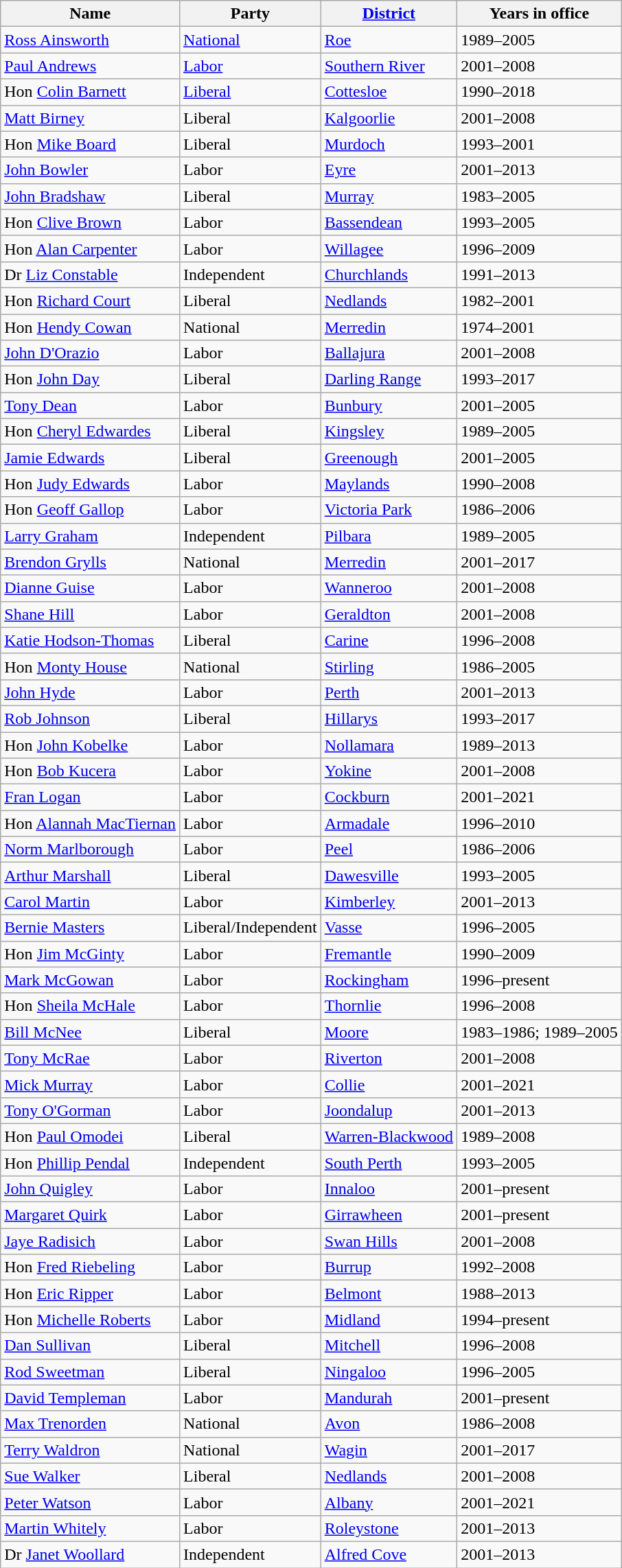<table class="wikitable sortable">
<tr>
<th><strong>Name</strong></th>
<th><strong>Party</strong></th>
<th><strong><a href='#'>District</a></strong></th>
<th><strong>Years in office</strong></th>
</tr>
<tr>
<td><a href='#'>Ross Ainsworth</a></td>
<td><a href='#'>National</a></td>
<td><a href='#'>Roe</a></td>
<td>1989–2005</td>
</tr>
<tr>
<td><a href='#'>Paul Andrews</a></td>
<td><a href='#'>Labor</a></td>
<td><a href='#'>Southern River</a></td>
<td>2001–2008</td>
</tr>
<tr>
<td>Hon <a href='#'>Colin Barnett</a></td>
<td><a href='#'>Liberal</a></td>
<td><a href='#'>Cottesloe</a></td>
<td>1990–2018</td>
</tr>
<tr>
<td><a href='#'>Matt Birney</a></td>
<td>Liberal</td>
<td><a href='#'>Kalgoorlie</a></td>
<td>2001–2008</td>
</tr>
<tr>
<td>Hon <a href='#'>Mike Board</a></td>
<td>Liberal</td>
<td><a href='#'>Murdoch</a></td>
<td>1993–2001</td>
</tr>
<tr>
<td><a href='#'>John Bowler</a></td>
<td>Labor</td>
<td><a href='#'>Eyre</a></td>
<td>2001–2013</td>
</tr>
<tr>
<td><a href='#'>John Bradshaw</a></td>
<td>Liberal</td>
<td><a href='#'>Murray</a></td>
<td>1983–2005</td>
</tr>
<tr>
<td>Hon <a href='#'>Clive Brown</a></td>
<td>Labor</td>
<td><a href='#'>Bassendean</a></td>
<td>1993–2005</td>
</tr>
<tr>
<td>Hon <a href='#'>Alan Carpenter</a></td>
<td>Labor</td>
<td><a href='#'>Willagee</a></td>
<td>1996–2009</td>
</tr>
<tr>
<td>Dr <a href='#'>Liz Constable</a></td>
<td>Independent</td>
<td><a href='#'>Churchlands</a></td>
<td>1991–2013</td>
</tr>
<tr>
<td>Hon <a href='#'>Richard Court</a></td>
<td>Liberal</td>
<td><a href='#'>Nedlands</a></td>
<td>1982–2001</td>
</tr>
<tr>
<td>Hon <a href='#'>Hendy Cowan</a></td>
<td>National</td>
<td><a href='#'>Merredin</a></td>
<td>1974–2001</td>
</tr>
<tr>
<td><a href='#'>John D'Orazio</a></td>
<td>Labor</td>
<td><a href='#'>Ballajura</a></td>
<td>2001–2008</td>
</tr>
<tr>
<td>Hon <a href='#'>John Day</a></td>
<td>Liberal</td>
<td><a href='#'>Darling Range</a></td>
<td>1993–2017</td>
</tr>
<tr>
<td><a href='#'>Tony Dean</a></td>
<td>Labor</td>
<td><a href='#'>Bunbury</a></td>
<td>2001–2005</td>
</tr>
<tr>
<td>Hon <a href='#'>Cheryl Edwardes</a></td>
<td>Liberal</td>
<td><a href='#'>Kingsley</a></td>
<td>1989–2005</td>
</tr>
<tr>
<td><a href='#'>Jamie Edwards</a></td>
<td>Liberal</td>
<td><a href='#'>Greenough</a></td>
<td>2001–2005</td>
</tr>
<tr>
<td>Hon <a href='#'>Judy Edwards</a></td>
<td>Labor</td>
<td><a href='#'>Maylands</a></td>
<td>1990–2008</td>
</tr>
<tr>
<td>Hon <a href='#'>Geoff Gallop</a></td>
<td>Labor</td>
<td><a href='#'>Victoria Park</a></td>
<td>1986–2006</td>
</tr>
<tr>
<td><a href='#'>Larry Graham</a></td>
<td>Independent</td>
<td><a href='#'>Pilbara</a></td>
<td>1989–2005</td>
</tr>
<tr>
<td><a href='#'>Brendon Grylls</a></td>
<td>National</td>
<td><a href='#'>Merredin</a></td>
<td>2001–2017</td>
</tr>
<tr>
<td><a href='#'>Dianne Guise</a></td>
<td>Labor</td>
<td><a href='#'>Wanneroo</a></td>
<td>2001–2008</td>
</tr>
<tr>
<td><a href='#'>Shane Hill</a></td>
<td>Labor</td>
<td><a href='#'>Geraldton</a></td>
<td>2001–2008</td>
</tr>
<tr>
<td><a href='#'>Katie Hodson-Thomas</a></td>
<td>Liberal</td>
<td><a href='#'>Carine</a></td>
<td>1996–2008</td>
</tr>
<tr>
<td>Hon <a href='#'>Monty House</a></td>
<td>National</td>
<td><a href='#'>Stirling</a></td>
<td>1986–2005</td>
</tr>
<tr>
<td><a href='#'>John Hyde</a></td>
<td>Labor</td>
<td><a href='#'>Perth</a></td>
<td>2001–2013</td>
</tr>
<tr>
<td><a href='#'>Rob Johnson</a></td>
<td>Liberal</td>
<td><a href='#'>Hillarys</a></td>
<td>1993–2017</td>
</tr>
<tr>
<td>Hon <a href='#'>John Kobelke</a></td>
<td>Labor</td>
<td><a href='#'>Nollamara</a></td>
<td>1989–2013</td>
</tr>
<tr>
<td>Hon <a href='#'>Bob Kucera</a></td>
<td>Labor</td>
<td><a href='#'>Yokine</a></td>
<td>2001–2008</td>
</tr>
<tr>
<td><a href='#'>Fran Logan</a></td>
<td>Labor</td>
<td><a href='#'>Cockburn</a></td>
<td>2001–2021</td>
</tr>
<tr>
<td>Hon <a href='#'>Alannah MacTiernan</a></td>
<td>Labor</td>
<td><a href='#'>Armadale</a></td>
<td>1996–2010</td>
</tr>
<tr>
<td><a href='#'>Norm Marlborough</a></td>
<td>Labor</td>
<td><a href='#'>Peel</a></td>
<td>1986–2006</td>
</tr>
<tr>
<td><a href='#'>Arthur Marshall</a></td>
<td>Liberal</td>
<td><a href='#'>Dawesville</a></td>
<td>1993–2005</td>
</tr>
<tr>
<td><a href='#'>Carol Martin</a></td>
<td>Labor</td>
<td><a href='#'>Kimberley</a></td>
<td>2001–2013</td>
</tr>
<tr>
<td><a href='#'>Bernie Masters</a></td>
<td>Liberal/Independent</td>
<td><a href='#'>Vasse</a></td>
<td>1996–2005</td>
</tr>
<tr>
<td>Hon <a href='#'>Jim McGinty</a></td>
<td>Labor</td>
<td><a href='#'>Fremantle</a></td>
<td>1990–2009</td>
</tr>
<tr>
<td><a href='#'>Mark McGowan</a></td>
<td>Labor</td>
<td><a href='#'>Rockingham</a></td>
<td>1996–present</td>
</tr>
<tr>
<td>Hon <a href='#'>Sheila McHale</a></td>
<td>Labor</td>
<td><a href='#'>Thornlie</a></td>
<td>1996–2008</td>
</tr>
<tr>
<td><a href='#'>Bill McNee</a></td>
<td>Liberal</td>
<td><a href='#'>Moore</a></td>
<td>1983–1986; 1989–2005</td>
</tr>
<tr>
<td><a href='#'>Tony McRae</a></td>
<td>Labor</td>
<td><a href='#'>Riverton</a></td>
<td>2001–2008</td>
</tr>
<tr>
<td><a href='#'>Mick Murray</a></td>
<td>Labor</td>
<td><a href='#'>Collie</a></td>
<td>2001–2021</td>
</tr>
<tr>
<td><a href='#'>Tony O'Gorman</a></td>
<td>Labor</td>
<td><a href='#'>Joondalup</a></td>
<td>2001–2013</td>
</tr>
<tr>
<td>Hon <a href='#'>Paul Omodei</a></td>
<td>Liberal</td>
<td><a href='#'>Warren-Blackwood</a></td>
<td>1989–2008</td>
</tr>
<tr>
<td>Hon <a href='#'>Phillip Pendal</a></td>
<td>Independent</td>
<td><a href='#'>South Perth</a></td>
<td>1993–2005</td>
</tr>
<tr>
<td><a href='#'>John Quigley</a></td>
<td>Labor</td>
<td><a href='#'>Innaloo</a></td>
<td>2001–present</td>
</tr>
<tr>
<td><a href='#'>Margaret Quirk</a></td>
<td>Labor</td>
<td><a href='#'>Girrawheen</a></td>
<td>2001–present</td>
</tr>
<tr>
<td><a href='#'>Jaye Radisich</a></td>
<td>Labor</td>
<td><a href='#'>Swan Hills</a></td>
<td>2001–2008</td>
</tr>
<tr>
<td>Hon <a href='#'>Fred Riebeling</a></td>
<td>Labor</td>
<td><a href='#'>Burrup</a></td>
<td>1992–2008</td>
</tr>
<tr>
<td>Hon <a href='#'>Eric Ripper</a></td>
<td>Labor</td>
<td><a href='#'>Belmont</a></td>
<td>1988–2013</td>
</tr>
<tr>
<td>Hon <a href='#'>Michelle Roberts</a></td>
<td>Labor</td>
<td><a href='#'>Midland</a></td>
<td>1994–present</td>
</tr>
<tr>
<td><a href='#'>Dan Sullivan</a></td>
<td>Liberal</td>
<td><a href='#'>Mitchell</a></td>
<td>1996–2008</td>
</tr>
<tr>
<td><a href='#'>Rod Sweetman</a></td>
<td>Liberal</td>
<td><a href='#'>Ningaloo</a></td>
<td>1996–2005</td>
</tr>
<tr>
<td><a href='#'>David Templeman</a></td>
<td>Labor</td>
<td><a href='#'>Mandurah</a></td>
<td>2001–present</td>
</tr>
<tr>
<td><a href='#'>Max Trenorden</a></td>
<td>National</td>
<td><a href='#'>Avon</a></td>
<td>1986–2008</td>
</tr>
<tr>
<td><a href='#'>Terry Waldron</a></td>
<td>National</td>
<td><a href='#'>Wagin</a></td>
<td>2001–2017</td>
</tr>
<tr>
<td><a href='#'>Sue Walker</a></td>
<td>Liberal</td>
<td><a href='#'>Nedlands</a></td>
<td>2001–2008</td>
</tr>
<tr>
<td><a href='#'>Peter Watson</a></td>
<td>Labor</td>
<td><a href='#'>Albany</a></td>
<td>2001–2021</td>
</tr>
<tr>
<td><a href='#'>Martin Whitely</a></td>
<td>Labor</td>
<td><a href='#'>Roleystone</a></td>
<td>2001–2013</td>
</tr>
<tr>
<td>Dr <a href='#'>Janet Woollard</a></td>
<td>Independent</td>
<td><a href='#'>Alfred Cove</a></td>
<td>2001–2013</td>
</tr>
</table>
